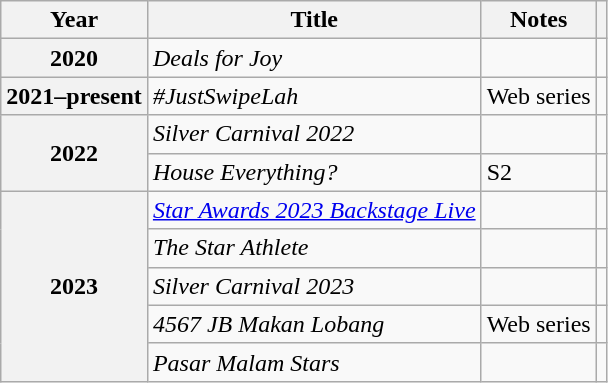<table class="wikitable sortable plainrowheaders">
<tr>
<th scope="col">Year</th>
<th scope="col">Title</th>
<th scope="col" class="unsortable">Notes</th>
<th scope="col" class="unsortable"></th>
</tr>
<tr>
<th scope="row">2020</th>
<td><em>Deals for Joy</em></td>
<td></td>
<td></td>
</tr>
<tr>
<th scope="row">2021–present</th>
<td><em>#JustSwipeLah</em></td>
<td>Web series</td>
<td></td>
</tr>
<tr>
<th scope="row" rowspan="2">2022</th>
<td><em>Silver Carnival 2022</em></td>
<td></td>
<td></td>
</tr>
<tr>
<td><em>House Everything?</em></td>
<td>S2</td>
<td></td>
</tr>
<tr>
<th scope="row" rowspan="5">2023</th>
<td><em><a href='#'>Star Awards 2023 Backstage Live</a></em></td>
<td></td>
<td></td>
</tr>
<tr>
<td><em>The Star Athlete</em></td>
<td></td>
<td></td>
</tr>
<tr>
<td><em>Silver Carnival 2023</em></td>
<td></td>
<td></td>
</tr>
<tr>
<td><em>4567 JB Makan Lobang</em></td>
<td>Web series</td>
<td></td>
</tr>
<tr>
<td><em>Pasar Malam Stars</em></td>
<td></td>
<td></td>
</tr>
</table>
